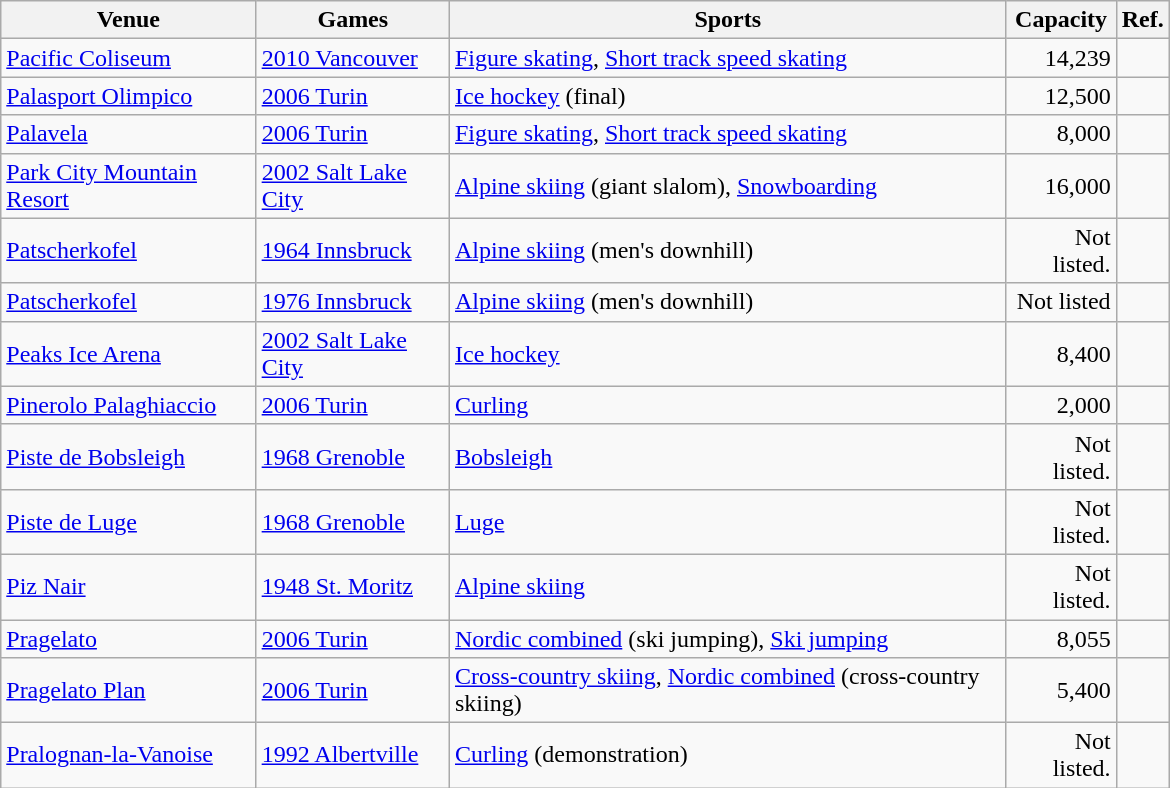<table class="wikitable sortable" width=780px>
<tr>
<th>Venue</th>
<th>Games</th>
<th>Sports</th>
<th>Capacity</th>
<th>Ref.</th>
</tr>
<tr>
<td><a href='#'>Pacific Coliseum</a></td>
<td><a href='#'>2010 Vancouver</a></td>
<td><a href='#'>Figure skating</a>, <a href='#'>Short track speed skating</a></td>
<td align="right">14,239</td>
<td align=center></td>
</tr>
<tr>
<td><a href='#'>Palasport Olimpico</a></td>
<td><a href='#'>2006 Turin</a></td>
<td><a href='#'>Ice hockey</a> (final)</td>
<td align="right">12,500</td>
<td align=center></td>
</tr>
<tr>
<td><a href='#'>Palavela</a></td>
<td><a href='#'>2006 Turin</a></td>
<td><a href='#'>Figure skating</a>, <a href='#'>Short track speed skating</a></td>
<td align="right">8,000</td>
<td align=center></td>
</tr>
<tr>
<td><a href='#'>Park City Mountain Resort</a></td>
<td><a href='#'>2002 Salt Lake City</a></td>
<td><a href='#'>Alpine skiing</a> (giant slalom), <a href='#'>Snowboarding</a></td>
<td align="right">16,000</td>
<td align=center></td>
</tr>
<tr>
<td><a href='#'>Patscherkofel</a></td>
<td><a href='#'>1964 Innsbruck</a></td>
<td><a href='#'>Alpine skiing</a> (men's downhill)</td>
<td align="right">Not listed.</td>
<td align=center></td>
</tr>
<tr>
<td><a href='#'>Patscherkofel</a></td>
<td><a href='#'>1976 Innsbruck</a></td>
<td><a href='#'>Alpine skiing</a> (men's downhill)</td>
<td align="right">Not listed</td>
<td align=center></td>
</tr>
<tr>
<td><a href='#'>Peaks Ice Arena</a></td>
<td><a href='#'>2002 Salt Lake City</a></td>
<td><a href='#'>Ice hockey</a></td>
<td align="right">8,400</td>
<td align=center></td>
</tr>
<tr>
<td><a href='#'>Pinerolo Palaghiaccio</a></td>
<td><a href='#'>2006 Turin</a></td>
<td><a href='#'>Curling</a></td>
<td align="right">2,000</td>
<td align=center></td>
</tr>
<tr>
<td><a href='#'>Piste de Bobsleigh</a></td>
<td><a href='#'>1968 Grenoble</a></td>
<td><a href='#'>Bobsleigh</a></td>
<td align="right">Not listed.</td>
<td align=center></td>
</tr>
<tr>
<td><a href='#'>Piste de Luge</a></td>
<td><a href='#'>1968 Grenoble</a></td>
<td><a href='#'>Luge</a></td>
<td align="right">Not listed.</td>
<td align=center></td>
</tr>
<tr>
<td><a href='#'>Piz Nair</a></td>
<td><a href='#'>1948 St. Moritz</a></td>
<td><a href='#'>Alpine skiing</a></td>
<td align="right">Not listed.</td>
<td align=center></td>
</tr>
<tr>
<td><a href='#'>Pragelato</a></td>
<td><a href='#'>2006 Turin</a></td>
<td><a href='#'>Nordic combined</a> (ski jumping), <a href='#'>Ski jumping</a></td>
<td align="right">8,055</td>
<td align=center></td>
</tr>
<tr>
<td><a href='#'>Pragelato Plan</a></td>
<td><a href='#'>2006 Turin</a></td>
<td><a href='#'>Cross-country skiing</a>, <a href='#'>Nordic combined</a> (cross-country skiing)</td>
<td align="right">5,400</td>
<td align=center></td>
</tr>
<tr>
<td><a href='#'>Pralognan-la-Vanoise</a></td>
<td><a href='#'>1992 Albertville</a></td>
<td><a href='#'>Curling</a> (demonstration)</td>
<td align="right">Not listed.</td>
<td align=center></td>
</tr>
</table>
